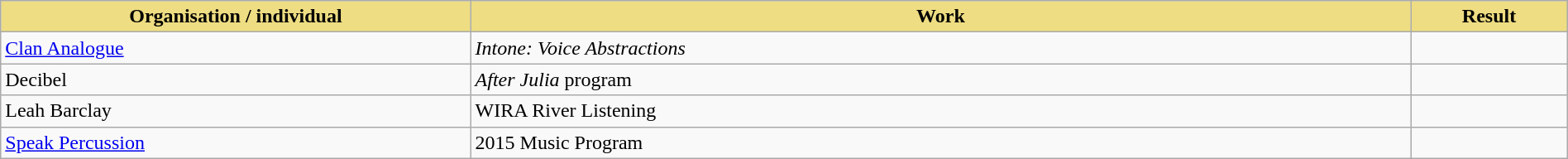<table class="wikitable" width=100%>
<tr>
<th style="width:30%;background:#EEDD82;">Organisation / individual</th>
<th style="width:60%;background:#EEDD82;">Work</th>
<th style="width:10%;background:#EEDD82;">Result<br></th>
</tr>
<tr>
<td><a href='#'>Clan Analogue</a></td>
<td><em>Intone: Voice Abstractions</em></td>
<td></td>
</tr>
<tr>
<td>Decibel</td>
<td><em>After Julia</em> program</td>
<td></td>
</tr>
<tr>
<td>Leah Barclay</td>
<td>WIRA River Listening</td>
<td></td>
</tr>
<tr>
<td><a href='#'>Speak Percussion</a></td>
<td>2015 Music Program</td>
<td></td>
</tr>
</table>
